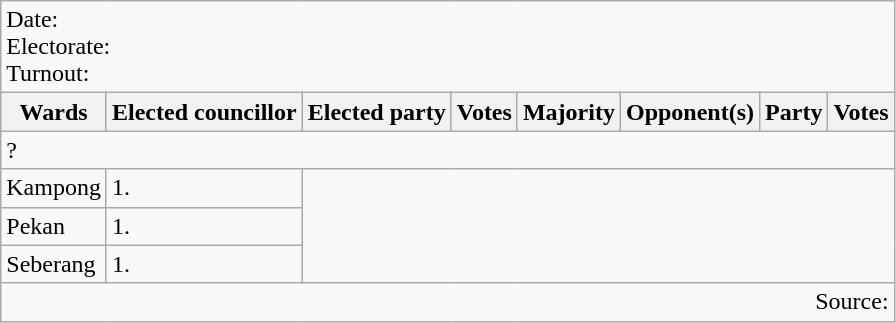<table class=wikitable>
<tr>
<td colspan=8>Date: <br>Electorate: <br>Turnout:</td>
</tr>
<tr>
<th>Wards</th>
<th>Elected councillor</th>
<th>Elected party</th>
<th>Votes</th>
<th>Majority</th>
<th>Opponent(s)</th>
<th>Party</th>
<th>Votes</th>
</tr>
<tr>
<td colspan=8>? </td>
</tr>
<tr>
<td>Kampong</td>
<td>1.</td>
</tr>
<tr>
<td>Pekan</td>
<td>1.</td>
</tr>
<tr>
<td>Seberang</td>
<td>1.</td>
</tr>
<tr>
<td colspan=8 align=right>Source:</td>
</tr>
</table>
